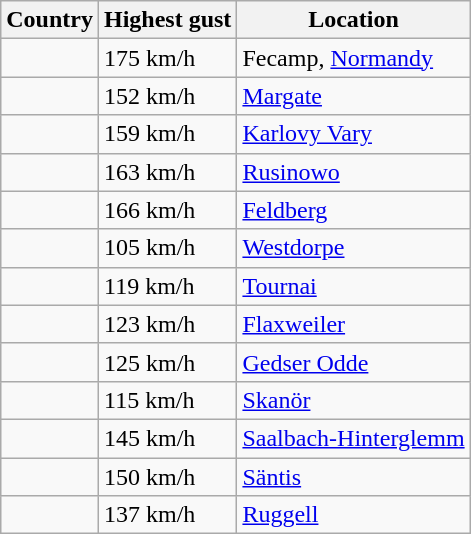<table class="wikitable sortable">
<tr>
<th>Country</th>
<th>Highest gust</th>
<th>Location</th>
</tr>
<tr>
<td></td>
<td>175 km/h</td>
<td>Fecamp, <a href='#'>Normandy</a></td>
</tr>
<tr>
<td></td>
<td>152 km/h</td>
<td><a href='#'>Margate</a></td>
</tr>
<tr>
<td></td>
<td>159 km/h</td>
<td><a href='#'>Karlovy Vary</a></td>
</tr>
<tr>
<td></td>
<td>163 km/h</td>
<td><a href='#'>Rusinowo</a></td>
</tr>
<tr>
<td></td>
<td>166 km/h</td>
<td><a href='#'>Feldberg</a></td>
</tr>
<tr>
<td></td>
<td>105 km/h</td>
<td><a href='#'>Westdorpe</a></td>
</tr>
<tr>
<td></td>
<td>119 km/h</td>
<td><a href='#'>Tournai</a></td>
</tr>
<tr>
<td></td>
<td>123 km/h</td>
<td><a href='#'>Flaxweiler</a></td>
</tr>
<tr>
<td></td>
<td>125 km/h</td>
<td><a href='#'>Gedser Odde</a></td>
</tr>
<tr>
<td></td>
<td>115 km/h</td>
<td><a href='#'>Skanör</a></td>
</tr>
<tr>
<td></td>
<td>145 km/h</td>
<td><a href='#'>Saalbach-Hinterglemm</a></td>
</tr>
<tr>
<td></td>
<td>150 km/h</td>
<td><a href='#'>Säntis</a></td>
</tr>
<tr>
<td></td>
<td>137 km/h</td>
<td><a href='#'>Ruggell</a></td>
</tr>
</table>
